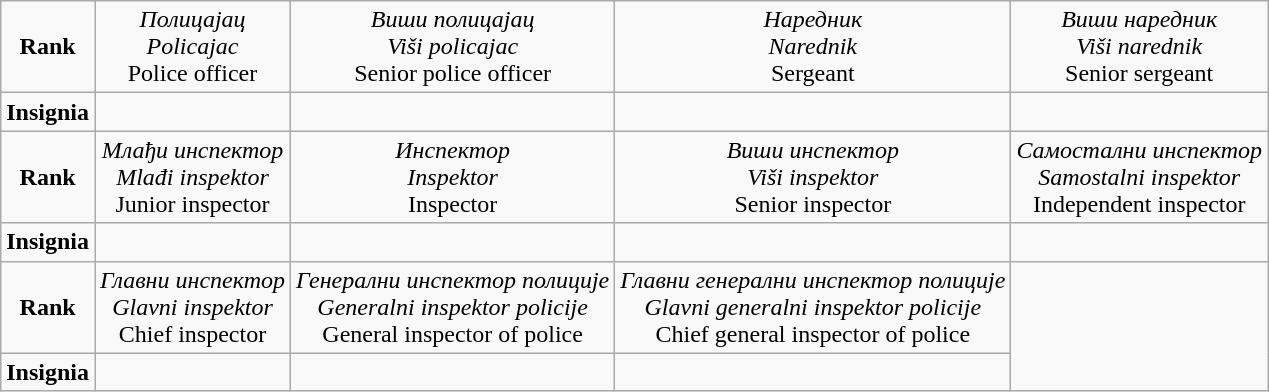<table class="wikitable" style="text-align:center">
<tr>
<td><strong>Rank</strong></td>
<td><em>Полицајац</em><br><em>Policajac</em><br>Police officer</td>
<td><em>Виши полицајац</em><br><em>Viši policajac</em><br>Senior police officer</td>
<td><em>Наредник</em><br><em>Narednik</em><br>Sergeant</td>
<td><em>Виши наредник</em><br><em>Viši narednik</em><br>Senior sergeant</td>
</tr>
<tr>
<td><strong>Insignia</strong></td>
<td></td>
<td></td>
<td></td>
<td></td>
</tr>
<tr>
<td><strong>Rank</strong></td>
<td><em>Млађи инспектор</em><br><em>Mlađi inspektor</em><br>Junior inspector</td>
<td><em>Инспектор</em><br><em>Inspektor</em><br>Inspector</td>
<td><em>Виши инспектор</em><br><em>Viši inspektor</em><br>Senior inspector</td>
<td><em>Самостални инспектор</em><br><em>Samostalni inspektor</em><br>Independent inspector</td>
</tr>
<tr>
<td><strong>Insignia</strong></td>
<td></td>
<td></td>
<td></td>
<td></td>
</tr>
<tr>
<td><strong>Rank</strong></td>
<td><em>Главни инспектор</em><br><em>Glavni inspektor</em><br>Chief inspector</td>
<td><em>Генерални инспектор полиције</em><br><em>Generalni inspektor policije</em><br>General inspector of police</td>
<td><em>Главни генерални инспектор полиције</em><br><em>Glavni generalni inspektor policije</em><br>Chief general inspector of police</td>
</tr>
<tr>
<td><strong>Insignia</strong></td>
<td></td>
<td></td>
<td></td>
</tr>
</table>
